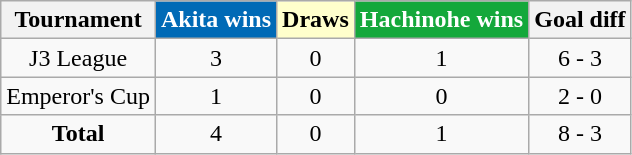<table class="wikitable" style="text-align:center;">
<tr>
<th>Tournament</th>
<th style="color:white; background:#006AB6;">Akita wins</th>
<th style="color:black; background:#FFFFCC;">Draws</th>
<th style="color:white; background:#14A83B;">Hachinohe wins</th>
<th>Goal diff</th>
</tr>
<tr>
<td>J3 League</td>
<td>3</td>
<td>0</td>
<td>1</td>
<td>6 - 3</td>
</tr>
<tr>
<td>Emperor's Cup</td>
<td>1</td>
<td>0</td>
<td>0</td>
<td>2 - 0</td>
</tr>
<tr>
<td><strong>Total</strong></td>
<td>4</td>
<td>0</td>
<td>1</td>
<td>8 - 3</td>
</tr>
</table>
